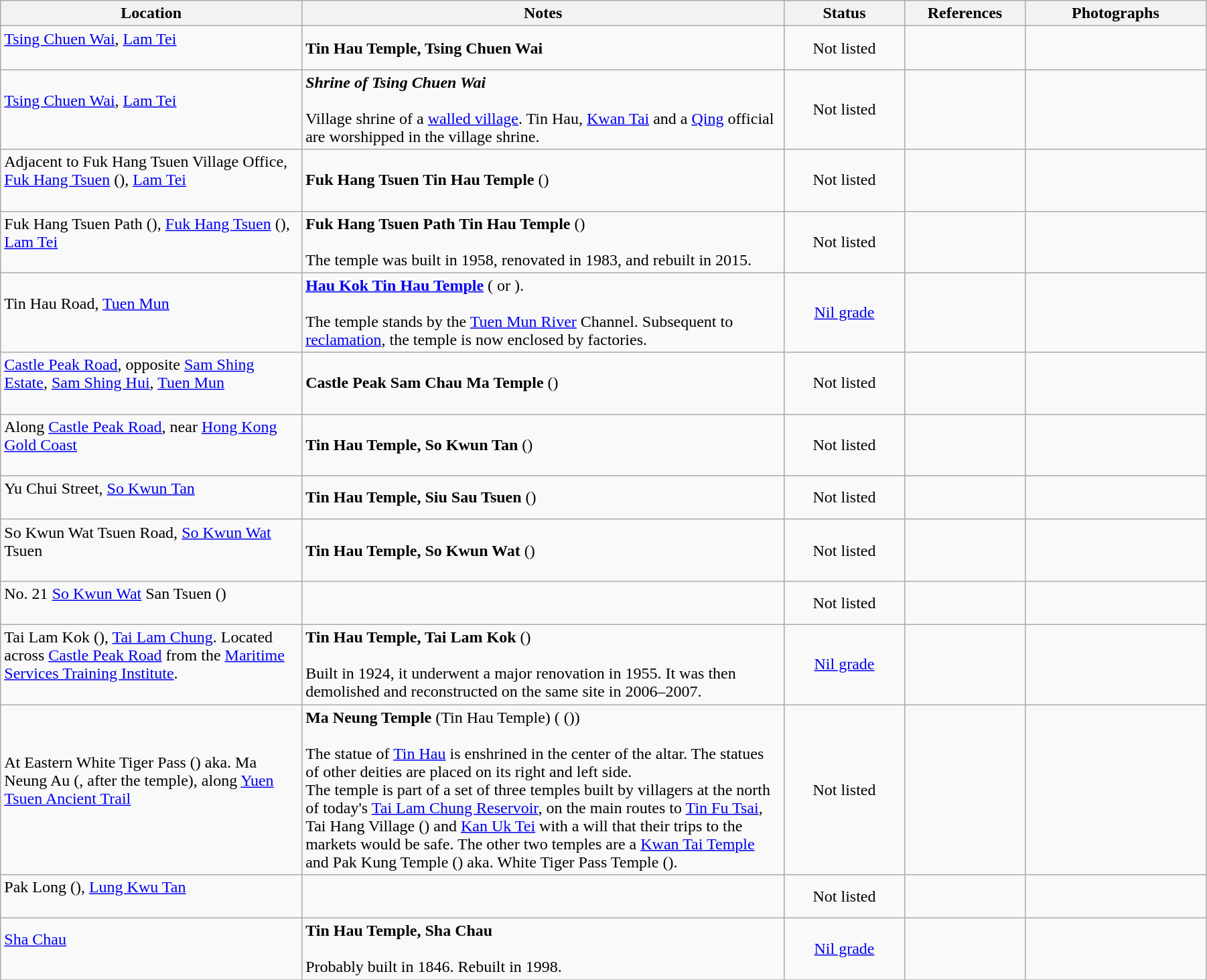<table class="wikitable sortable" style="width:95%">
<tr>
<th width="25%">Location</th>
<th width="40%">Notes</th>
<th width="10%">Status</th>
<th width="10%">References</th>
<th width="15%">Photographs</th>
</tr>
<tr>
<td><a href='#'>Tsing Chuen Wai</a>, <a href='#'>Lam Tei</a><br><br></td>
<td><strong>Tin Hau Temple, Tsing Chuen Wai</strong></td>
<td style="text-align:center">Not listed</td>
<td></td>
<td></td>
</tr>
<tr>
<td><a href='#'>Tsing Chuen Wai</a>, <a href='#'>Lam Tei</a><br><br></td>
<td><strong><em>Shrine of Tsing Chuen Wai</em></strong><br><br>Village shrine of a <a href='#'>walled village</a>. Tin Hau, <a href='#'>Kwan Tai</a> and a <a href='#'>Qing</a> official are worshipped in the village shrine.</td>
<td style="text-align:center">Not listed</td>
<td></td>
<td></td>
</tr>
<tr>
<td>Adjacent to Fuk Hang Tsuen Village Office, <a href='#'>Fuk Hang Tsuen</a> (), <a href='#'>Lam Tei</a><br><br></td>
<td><strong>Fuk Hang Tsuen Tin Hau Temple</strong> ()</td>
<td style="text-align:center">Not listed</td>
<td></td>
<td></td>
</tr>
<tr>
<td>Fuk Hang Tsuen Path (), <a href='#'>Fuk Hang Tsuen</a> (), <a href='#'>Lam Tei</a><br><br></td>
<td><strong>Fuk Hang Tsuen Path Tin Hau Temple</strong> ()<br><br>The temple was built in 1958, renovated in 1983, and rebuilt in 2015.</td>
<td style="text-align:center">Not listed</td>
<td></td>
<td></td>
</tr>
<tr>
<td>Tin Hau Road, <a href='#'>Tuen Mun</a><br><br></td>
<td><strong><a href='#'>Hau Kok Tin Hau Temple</a></strong> ( or ).<br><br>The temple stands by the <a href='#'>Tuen Mun River</a> Channel. Subsequent to <a href='#'>reclamation</a>, the temple is now enclosed by factories.</td>
<td style="text-align:center"><a href='#'>Nil grade</a></td>
<td>  </td>
<td></td>
</tr>
<tr>
<td><a href='#'>Castle Peak Road</a>, opposite <a href='#'>Sam Shing Estate</a>, <a href='#'>Sam Shing Hui</a>, <a href='#'>Tuen Mun</a><br><br></td>
<td><strong>Castle Peak Sam Chau Ma Temple</strong> ()</td>
<td style="text-align:center">Not listed</td>
<td> </td>
<td></td>
</tr>
<tr>
<td>Along <a href='#'>Castle Peak Road</a>, near <a href='#'>Hong Kong Gold Coast</a><br><br></td>
<td><strong>Tin Hau Temple, So Kwun Tan</strong> ()</td>
<td style="text-align:center">Not listed</td>
<td></td>
<td></td>
</tr>
<tr>
<td>Yu Chui Street, <a href='#'>So Kwun Tan</a><br><br></td>
<td><strong>Tin Hau Temple, Siu Sau Tsuen</strong> ()</td>
<td style="text-align:center">Not listed</td>
<td></td>
<td></td>
</tr>
<tr>
<td>So Kwun Wat Tsuen Road, <a href='#'>So Kwun Wat</a> Tsuen<br><br></td>
<td><strong>Tin Hau Temple, So Kwun Wat</strong> ()</td>
<td style="text-align:center">Not listed</td>
<td></td>
<td></td>
</tr>
<tr>
<td>No. 21 <a href='#'>So Kwun Wat</a> San Tsuen ()<br><br></td>
<td></td>
<td style="text-align:center">Not listed</td>
<td></td>
<td></td>
</tr>
<tr>
<td>Tai Lam Kok (), <a href='#'>Tai Lam Chung</a>. Located across <a href='#'>Castle Peak Road</a> from the <a href='#'>Maritime Services Training Institute</a>.<br><br></td>
<td><strong>Tin Hau Temple, Tai Lam Kok</strong> ()<br><br>Built in 1924, it underwent a major renovation in 1955. It was then demolished and reconstructed on the same site in 2006–2007.</td>
<td style="text-align:center"><a href='#'>Nil grade</a></td>
<td> </td>
<td></td>
</tr>
<tr>
<td>At Eastern White Tiger Pass () aka. Ma Neung Au (, after the temple), along <a href='#'>Yuen Tsuen Ancient Trail</a><br><br></td>
<td><strong>Ma Neung Temple</strong> (Tin Hau Temple) ( ())<br><br>The statue of <a href='#'>Tin Hau</a> is enshrined in the center of the altar. The statues of other deities are placed on its right and left side.<br>The temple is part of a set of three temples built by villagers at the north of today's <a href='#'>Tai Lam Chung Reservoir</a>, on the main routes to <a href='#'>Tin Fu Tsai</a>, Tai Hang Village () and <a href='#'>Kan Uk Tei</a> with a will that their trips to the markets would be safe. The other two temples are a <a href='#'>Kwan Tai Temple</a> and Pak Kung Temple () aka. White Tiger Pass Temple ().</td>
<td style="text-align:center">Not listed</td>
<td>  </td>
<td></td>
</tr>
<tr>
<td>Pak Long (), <a href='#'>Lung Kwu Tan</a><br><br></td>
<td></td>
<td style="text-align:center">Not listed</td>
<td></td>
<td></td>
</tr>
<tr>
<td><a href='#'>Sha Chau</a><br><br></td>
<td><strong>Tin Hau Temple, Sha Chau</strong><br><br>Probably built in 1846. Rebuilt in 1998.</td>
<td style="text-align:center"><a href='#'>Nil grade</a></td>
<td>    </td>
<td></td>
</tr>
<tr>
</tr>
</table>
